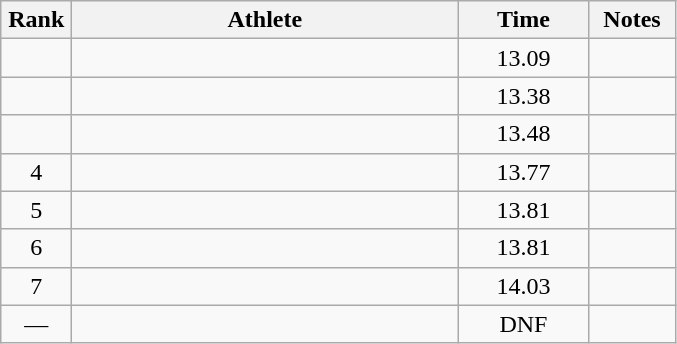<table class="wikitable" style="text-align:center">
<tr>
<th width=40>Rank</th>
<th width=250>Athlete</th>
<th width=80>Time</th>
<th width=50>Notes</th>
</tr>
<tr>
<td></td>
<td align=left></td>
<td>13.09</td>
<td></td>
</tr>
<tr>
<td></td>
<td align=left></td>
<td>13.38</td>
<td></td>
</tr>
<tr>
<td></td>
<td align=left></td>
<td>13.48</td>
<td></td>
</tr>
<tr>
<td>4</td>
<td align=left></td>
<td>13.77</td>
<td></td>
</tr>
<tr>
<td>5</td>
<td align=left></td>
<td>13.81</td>
<td></td>
</tr>
<tr>
<td>6</td>
<td align=left></td>
<td>13.81</td>
<td></td>
</tr>
<tr>
<td>7</td>
<td align=left></td>
<td>14.03</td>
<td></td>
</tr>
<tr>
<td>—</td>
<td align=left></td>
<td>DNF</td>
<td></td>
</tr>
</table>
